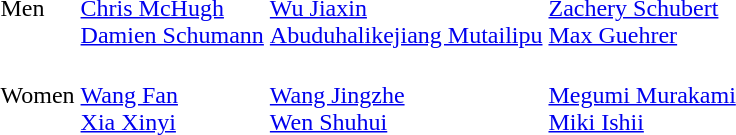<table>
<tr>
<td>Men</td>
<td><br><a href='#'>Chris McHugh</a><br><a href='#'>Damien Schumann</a></td>
<td><br><a href='#'>Wu Jiaxin</a><br><a href='#'>Abuduhalikejiang Mutailipu</a></td>
<td><br><a href='#'>Zachery Schubert</a><br><a href='#'>Max Guehrer</a></td>
</tr>
<tr>
<td>Women</td>
<td><br><a href='#'>Wang Fan</a><br><a href='#'>Xia Xinyi</a></td>
<td><br><a href='#'>Wang Jingzhe</a><br><a href='#'>Wen Shuhui</a></td>
<td><br><a href='#'>Megumi Murakami</a><br><a href='#'>Miki Ishii</a></td>
</tr>
</table>
